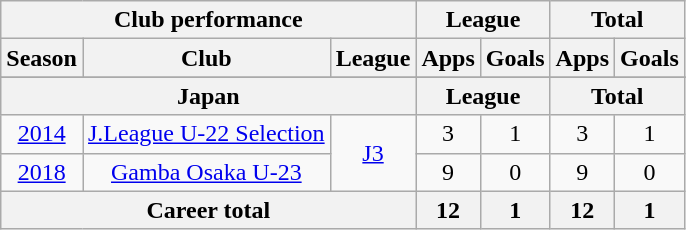<table class="wikitable" style="text-align:center">
<tr>
<th colspan=3>Club performance</th>
<th colspan=2>League</th>
<th colspan=2>Total</th>
</tr>
<tr>
<th>Season</th>
<th>Club</th>
<th>League</th>
<th>Apps</th>
<th>Goals</th>
<th>Apps</th>
<th>Goals</th>
</tr>
<tr>
</tr>
<tr>
<th colspan=3>Japan</th>
<th colspan=2>League</th>
<th colspan=2>Total</th>
</tr>
<tr>
<td><a href='#'>2014</a></td>
<td><a href='#'>J.League U-22 Selection</a></td>
<td rowspan="2"><a href='#'>J3</a></td>
<td>3</td>
<td>1</td>
<td>3</td>
<td>1</td>
</tr>
<tr>
<td><a href='#'>2018</a></td>
<td rowspan="1"><a href='#'>Gamba Osaka U-23</a></td>
<td>9</td>
<td>0</td>
<td>9</td>
<td>0</td>
</tr>
<tr>
<th colspan=3>Career total</th>
<th>12</th>
<th>1</th>
<th>12</th>
<th>1</th>
</tr>
</table>
